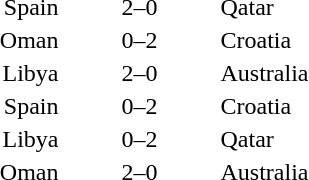<table style="text-align:center">
<tr>
<th width=200></th>
<th width=100></th>
<th width=200></th>
</tr>
<tr>
<td align=right>Spain</td>
<td>2–0</td>
<td align=left>Qatar</td>
</tr>
<tr>
<td align=right>Oman</td>
<td>0–2</td>
<td align=left>Croatia</td>
</tr>
<tr>
<td align=right>Libya</td>
<td>2–0</td>
<td align=left>Australia</td>
</tr>
<tr>
<td align=right>Spain</td>
<td>0–2</td>
<td align=left>Croatia</td>
</tr>
<tr>
<td align=right>Libya</td>
<td>0–2</td>
<td align=left>Qatar</td>
</tr>
<tr>
<td align=right>Oman</td>
<td>2–0</td>
<td align=left>Australia</td>
</tr>
<tr>
</tr>
</table>
